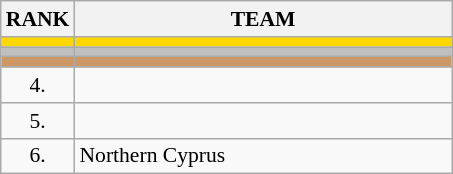<table class="wikitable" style="border-collapse: collapse; font-size: 90%;">
<tr>
<th>RANK</th>
<th align="left" style="width: 17em">TEAM</th>
</tr>
<tr bgcolor=gold>
<td align="center"></td>
<td></td>
</tr>
<tr bgcolor=silver>
<td align="center"></td>
<td></td>
</tr>
<tr bgcolor=cc9966>
<td align="center"></td>
<td></td>
</tr>
<tr>
<td align="center">4.</td>
<td></td>
</tr>
<tr>
<td align="center">5.</td>
<td></td>
</tr>
<tr>
<td align="center">6.</td>
<td> Northern Cyprus</td>
</tr>
</table>
